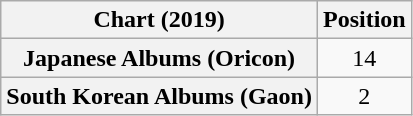<table class="wikitable sortable plainrowheaders" style="text-align:center">
<tr>
<th scope="col">Chart (2019)</th>
<th scope="col">Position</th>
</tr>
<tr>
<th scope="row">Japanese Albums (Oricon)</th>
<td>14</td>
</tr>
<tr>
<th scope="row">South Korean Albums (Gaon)</th>
<td>2</td>
</tr>
</table>
